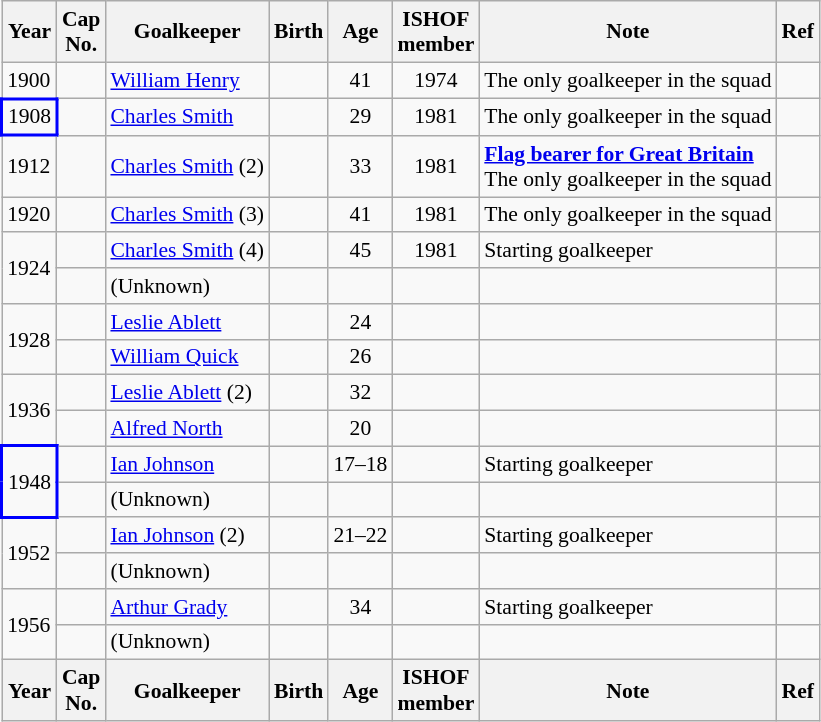<table class="wikitable sortable" style="text-align: center; font-size: 90%; margin-left: 1em;">
<tr>
<th>Year</th>
<th class="unsortable">Cap<br>No.</th>
<th>Goalkeeper</th>
<th>Birth</th>
<th>Age</th>
<th>ISHOF<br>member</th>
<th>Note</th>
<th class="unsortable">Ref</th>
</tr>
<tr>
<td style="text-align: left;">1900 </td>
<td></td>
<td style="text-align: left;" data-sort-value="Henry, William"><a href='#'>William Henry</a></td>
<td></td>
<td>41</td>
<td>1974</td>
<td style="text-align: left;">The only goalkeeper in the squad</td>
<td></td>
</tr>
<tr>
<td style="border: 2px solid blue; text-align: left;">1908 </td>
<td></td>
<td style="text-align: left;" data-sort-value="Smith, Charles"><a href='#'>Charles Smith</a></td>
<td></td>
<td>29</td>
<td>1981</td>
<td style="text-align: left;">The only goalkeeper in the squad</td>
<td></td>
</tr>
<tr>
<td style="text-align: left;">1912 </td>
<td></td>
<td style="text-align: left;" data-sort-value="Smith, Charles"><a href='#'>Charles Smith</a> (2)</td>
<td></td>
<td>33</td>
<td>1981</td>
<td style="text-align: left;"><strong><a href='#'>Flag bearer for Great Britain</a></strong><br>The only goalkeeper in the squad</td>
<td></td>
</tr>
<tr>
<td style="text-align: left;">1920 </td>
<td></td>
<td style="text-align: left;" data-sort-value="Smith, Charles"><a href='#'>Charles Smith</a> (3)</td>
<td></td>
<td>41</td>
<td>1981</td>
<td style="text-align: left;">The only goalkeeper in the squad</td>
<td></td>
</tr>
<tr>
<td rowspan="2" style="text-align: left;">1924</td>
<td></td>
<td style="text-align: left;" data-sort-value="Smith, Charles"><a href='#'>Charles Smith</a> (4)</td>
<td></td>
<td>45</td>
<td>1981</td>
<td style="text-align: left;">Starting goalkeeper</td>
<td></td>
</tr>
<tr>
<td></td>
<td style="text-align: left;" data-sort-value="ZZZZZ">(Unknown)</td>
<td></td>
<td></td>
<td></td>
<td style="text-align: left;"></td>
<td></td>
</tr>
<tr>
<td rowspan="2" style="text-align: left;">1928</td>
<td></td>
<td style="text-align: left;" data-sort-value="Ablett, Leslie"><a href='#'>Leslie Ablett</a></td>
<td></td>
<td>24</td>
<td></td>
<td style="text-align: left;"></td>
<td></td>
</tr>
<tr>
<td></td>
<td style="text-align: left;" data-sort-value="Quick, William"><a href='#'>William Quick</a></td>
<td></td>
<td>26</td>
<td></td>
<td style="text-align: left;"></td>
<td></td>
</tr>
<tr>
<td rowspan="2" style="text-align: left;">1936</td>
<td></td>
<td style="text-align: left;" data-sort-value="Ablett, Leslie"><a href='#'>Leslie Ablett</a> (2)</td>
<td></td>
<td>32</td>
<td></td>
<td style="text-align: left;"></td>
<td></td>
</tr>
<tr>
<td></td>
<td style="text-align: left;" data-sort-value="North, Alfred"><a href='#'>Alfred North</a></td>
<td></td>
<td>20</td>
<td></td>
<td style="text-align: left;"></td>
<td></td>
</tr>
<tr>
<td rowspan="2" style="border: 2px solid blue; text-align: left;">1948</td>
<td></td>
<td style="text-align: left;" data-sort-value="Johnson, Ian"><a href='#'>Ian Johnson</a></td>
<td></td>
<td>17–18</td>
<td></td>
<td style="text-align: left;">Starting goalkeeper</td>
<td></td>
</tr>
<tr>
<td></td>
<td style="text-align: left;" data-sort-value="ZZZZZ">(Unknown)</td>
<td></td>
<td></td>
<td></td>
<td style="text-align: left;"></td>
<td></td>
</tr>
<tr>
<td rowspan="2" style="text-align: left;">1952</td>
<td></td>
<td style="text-align: left;" data-sort-value="Johnson, Ian"><a href='#'>Ian Johnson</a> (2)</td>
<td></td>
<td>21–22</td>
<td></td>
<td style="text-align: left;">Starting goalkeeper</td>
<td></td>
</tr>
<tr>
<td></td>
<td style="text-align: left;" data-sort-value="ZZZZZ">(Unknown)</td>
<td></td>
<td></td>
<td></td>
<td style="text-align: left;"></td>
<td></td>
</tr>
<tr>
<td rowspan="2" style="text-align: left;">1956</td>
<td></td>
<td style="text-align: left;" data-sort-value="Grady, Arthur"><a href='#'>Arthur Grady</a></td>
<td></td>
<td>34</td>
<td></td>
<td style="text-align: left;">Starting goalkeeper</td>
<td></td>
</tr>
<tr>
<td></td>
<td style="text-align: left;" data-sort-value="ZZZZZ">(Unknown)</td>
<td></td>
<td></td>
<td></td>
<td style="text-align: left;"></td>
<td></td>
</tr>
<tr>
<th>Year</th>
<th>Cap<br>No.</th>
<th>Goalkeeper</th>
<th>Birth</th>
<th>Age</th>
<th>ISHOF<br>member</th>
<th>Note</th>
<th>Ref</th>
</tr>
</table>
